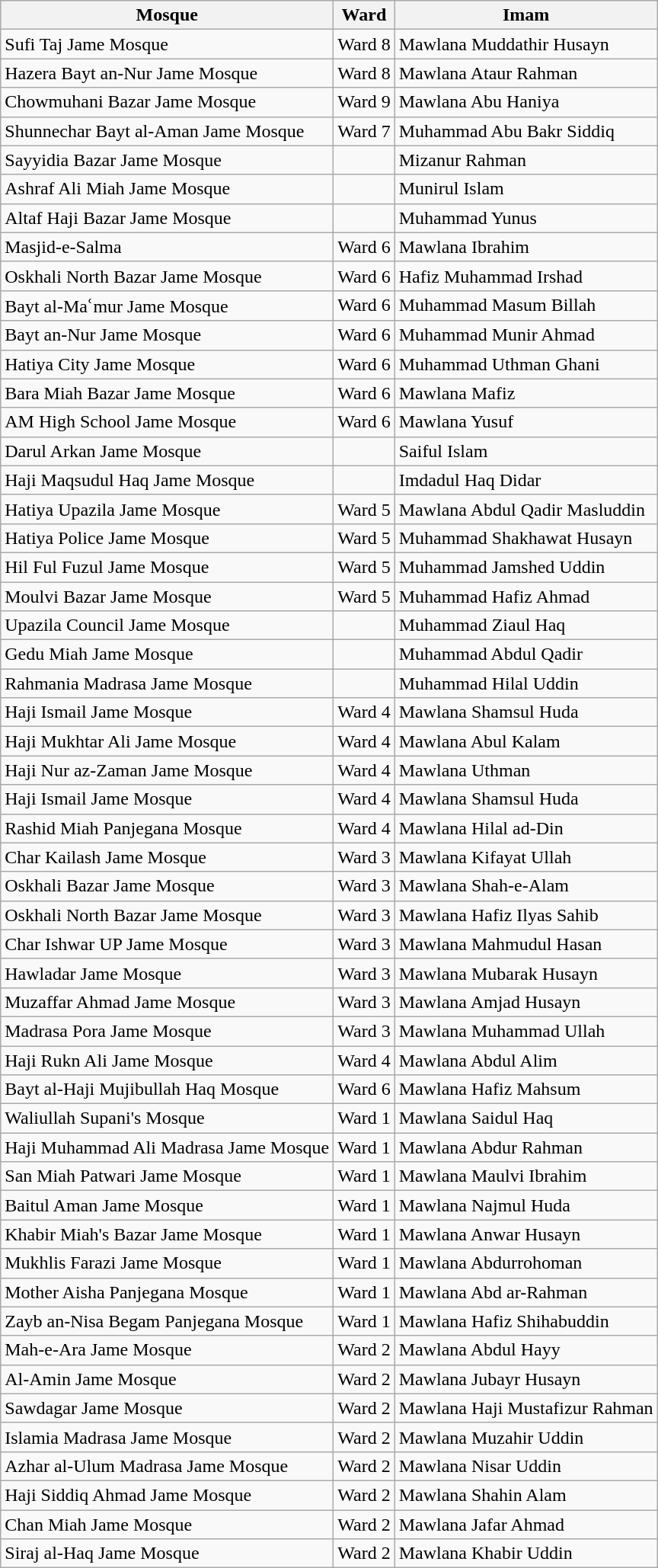<table class="wikitable">
<tr>
<th>Mosque</th>
<th>Ward</th>
<th>Imam</th>
</tr>
<tr>
<td>Sufi Taj Jame Mosque</td>
<td>Ward 8</td>
<td>Mawlana Muddathir Husayn</td>
</tr>
<tr>
<td>Hazera Bayt an-Nur Jame Mosque</td>
<td>Ward 8</td>
<td>Mawlana Ataur Rahman</td>
</tr>
<tr>
<td>Chowmuhani Bazar Jame Mosque</td>
<td>Ward 9</td>
<td>Mawlana Abu Haniya</td>
</tr>
<tr>
<td>Shunnechar Bayt al-Aman Jame Mosque</td>
<td>Ward 7</td>
<td>Muhammad Abu Bakr Siddiq</td>
</tr>
<tr>
<td>Sayyidia Bazar Jame Mosque</td>
<td></td>
<td>Mizanur Rahman</td>
</tr>
<tr>
<td>Ashraf Ali Miah Jame Mosque</td>
<td></td>
<td>Munirul Islam</td>
</tr>
<tr>
<td>Altaf Haji Bazar Jame Mosque</td>
<td></td>
<td>Muhammad Yunus</td>
</tr>
<tr>
<td>Masjid-e-Salma</td>
<td>Ward 6</td>
<td>Mawlana Ibrahim</td>
</tr>
<tr>
<td>Oskhali North Bazar Jame Mosque</td>
<td>Ward 6</td>
<td>Hafiz Muhammad Irshad</td>
</tr>
<tr>
<td>Bayt al-Maʿmur Jame Mosque</td>
<td>Ward 6</td>
<td>Muhammad Masum Billah</td>
</tr>
<tr>
<td>Bayt an-Nur Jame Mosque</td>
<td>Ward 6</td>
<td>Muhammad Munir Ahmad</td>
</tr>
<tr>
<td>Hatiya City Jame Mosque</td>
<td>Ward 6</td>
<td>Muhammad Uthman Ghani</td>
</tr>
<tr>
<td>Bara Miah Bazar Jame Mosque</td>
<td>Ward 6</td>
<td>Mawlana Mafiz</td>
</tr>
<tr>
<td>AM High School Jame Mosque</td>
<td>Ward 6</td>
<td>Mawlana Yusuf</td>
</tr>
<tr>
<td>Darul Arkan Jame Mosque</td>
<td></td>
<td>Saiful Islam</td>
</tr>
<tr>
<td>Haji Maqsudul Haq Jame Mosque</td>
<td></td>
<td>Imdadul Haq Didar</td>
</tr>
<tr>
<td>Hatiya Upazila Jame Mosque</td>
<td>Ward 5</td>
<td>Mawlana Abdul Qadir Masluddin</td>
</tr>
<tr>
<td>Hatiya Police Jame Mosque</td>
<td>Ward 5</td>
<td>Muhammad Shakhawat Husayn</td>
</tr>
<tr>
<td>Hil Ful Fuzul Jame Mosque</td>
<td>Ward 5</td>
<td>Muhammad Jamshed Uddin</td>
</tr>
<tr>
<td>Moulvi Bazar Jame Mosque</td>
<td>Ward 5</td>
<td>Muhammad Hafiz Ahmad</td>
</tr>
<tr>
<td>Upazila Council Jame Mosque</td>
<td></td>
<td>Muhammad Ziaul Haq</td>
</tr>
<tr>
<td>Gedu Miah Jame Mosque</td>
<td></td>
<td>Muhammad Abdul Qadir</td>
</tr>
<tr>
<td>Rahmania Madrasa Jame Mosque</td>
<td></td>
<td>Muhammad Hilal Uddin</td>
</tr>
<tr>
<td>Haji Ismail Jame Mosque</td>
<td>Ward 4</td>
<td>Mawlana Shamsul Huda</td>
</tr>
<tr>
<td>Haji Mukhtar Ali Jame Mosque</td>
<td>Ward 4</td>
<td>Mawlana Abul Kalam</td>
</tr>
<tr>
<td>Haji Nur az-Zaman Jame Mosque</td>
<td>Ward 4</td>
<td>Mawlana Uthman</td>
</tr>
<tr>
<td>Haji Ismail Jame Mosque</td>
<td>Ward 4</td>
<td>Mawlana Shamsul Huda</td>
</tr>
<tr>
<td>Rashid Miah Panjegana Mosque</td>
<td>Ward 4</td>
<td>Mawlana Hilal ad-Din</td>
</tr>
<tr>
<td>Char Kailash Jame Mosque</td>
<td>Ward 3</td>
<td>Mawlana Kifayat Ullah</td>
</tr>
<tr>
<td>Oskhali Bazar Jame Mosque</td>
<td>Ward 3</td>
<td>Mawlana Shah-e-Alam</td>
</tr>
<tr>
<td>Oskhali North Bazar Jame Mosque</td>
<td>Ward 3</td>
<td>Mawlana Hafiz Ilyas Sahib</td>
</tr>
<tr>
<td>Char Ishwar UP Jame Mosque</td>
<td>Ward 3</td>
<td>Mawlana Mahmudul Hasan</td>
</tr>
<tr>
<td>Hawladar Jame Mosque</td>
<td>Ward 3</td>
<td>Mawlana Mubarak Husayn</td>
</tr>
<tr>
<td>Muzaffar Ahmad Jame Mosque</td>
<td>Ward 3</td>
<td>Mawlana Amjad Husayn</td>
</tr>
<tr>
<td>Madrasa Pora Jame Mosque</td>
<td>Ward 3</td>
<td>Mawlana Muhammad Ullah</td>
</tr>
<tr>
<td>Haji Rukn Ali Jame Mosque</td>
<td>Ward 4</td>
<td>Mawlana Abdul Alim</td>
</tr>
<tr>
<td>Bayt al-Haji Mujibullah Haq Mosque</td>
<td>Ward 6</td>
<td>Mawlana Hafiz Mahsum</td>
</tr>
<tr>
<td>Waliullah Supani's Mosque</td>
<td>Ward 1</td>
<td>Mawlana Saidul Haq</td>
</tr>
<tr>
<td>Haji Muhammad Ali Madrasa Jame Mosque</td>
<td>Ward 1</td>
<td>Mawlana Abdur Rahman</td>
</tr>
<tr>
<td>San Miah Patwari Jame Mosque</td>
<td>Ward 1</td>
<td>Mawlana Maulvi Ibrahim</td>
</tr>
<tr>
<td>Baitul Aman Jame Mosque</td>
<td>Ward 1</td>
<td>Mawlana Najmul Huda</td>
</tr>
<tr>
<td>Khabir Miah's Bazar Jame Mosque</td>
<td>Ward 1</td>
<td>Mawlana Anwar Husayn</td>
</tr>
<tr>
<td>Mukhlis Farazi Jame Mosque</td>
<td>Ward 1</td>
<td>Mawlana Abdurrohoman</td>
</tr>
<tr>
<td>Mother Aisha Panjegana Mosque</td>
<td>Ward 1</td>
<td>Mawlana Abd ar-Rahman</td>
</tr>
<tr>
<td>Zayb an-Nisa Begam Panjegana Mosque</td>
<td>Ward 1</td>
<td>Mawlana Hafiz Shihabuddin</td>
</tr>
<tr>
<td>Mah-e-Ara Jame Mosque</td>
<td>Ward 2</td>
<td>Mawlana Abdul Hayy</td>
</tr>
<tr>
<td>Al-Amin Jame Mosque</td>
<td>Ward 2</td>
<td>Mawlana Jubayr Husayn</td>
</tr>
<tr>
<td>Sawdagar Jame Mosque</td>
<td>Ward 2</td>
<td>Mawlana Haji Mustafizur Rahman</td>
</tr>
<tr>
<td>Islamia Madrasa Jame Mosque</td>
<td>Ward 2</td>
<td>Mawlana Muzahir Uddin</td>
</tr>
<tr>
<td>Azhar al-Ulum Madrasa Jame Mosque</td>
<td>Ward 2</td>
<td>Mawlana Nisar Uddin</td>
</tr>
<tr>
<td>Haji Siddiq Ahmad Jame Mosque</td>
<td>Ward 2</td>
<td>Mawlana Shahin Alam</td>
</tr>
<tr>
<td>Chan Miah Jame Mosque</td>
<td>Ward 2</td>
<td>Mawlana Jafar Ahmad</td>
</tr>
<tr>
<td>Siraj al-Haq Jame Mosque</td>
<td>Ward 2</td>
<td>Mawlana Khabir Uddin</td>
</tr>
</table>
